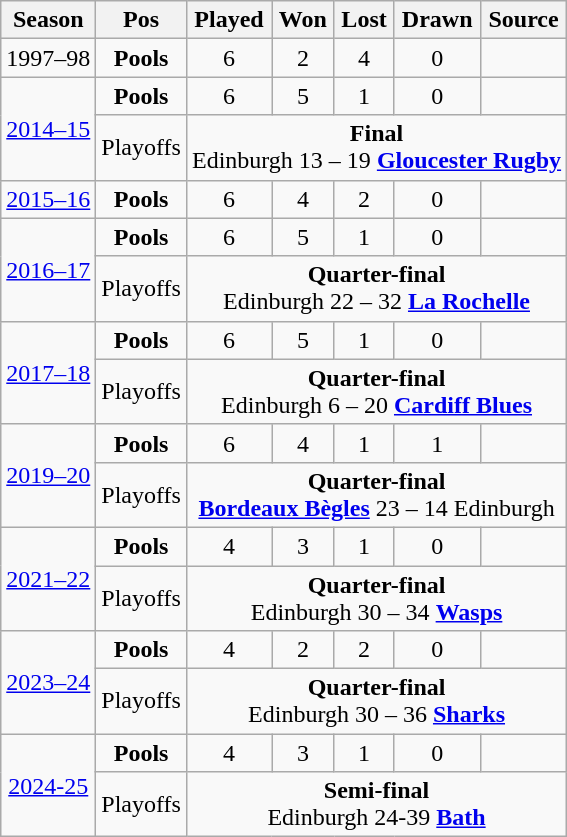<table class="wikitable" style="text-align:center">
<tr>
<th>Season</th>
<th>Pos</th>
<th>Played</th>
<th>Won</th>
<th>Lost</th>
<th>Drawn</th>
<th>Source</th>
</tr>
<tr>
<td>1997–98</td>
<td><strong>Pools</strong></td>
<td>6</td>
<td>2</td>
<td>4</td>
<td>0</td>
<td></td>
</tr>
<tr>
<td rowspan="2"><a href='#'>2014–15</a></td>
<td><strong>Pools</strong></td>
<td>6</td>
<td>5</td>
<td>1</td>
<td>0</td>
<td></td>
</tr>
<tr>
<td>Playoffs</td>
<td colspan="5"><strong>Final</strong><br>Edinburgh 13 – 19 <strong><a href='#'>Gloucester Rugby</a></strong></td>
</tr>
<tr>
<td><a href='#'>2015–16</a></td>
<td><strong>Pools</strong></td>
<td>6</td>
<td>4</td>
<td>2</td>
<td>0</td>
<td></td>
</tr>
<tr>
<td rowspan="2"><a href='#'>2016–17</a></td>
<td><strong>Pools</strong></td>
<td>6</td>
<td>5</td>
<td>1</td>
<td>0</td>
<td></td>
</tr>
<tr>
<td>Playoffs</td>
<td colspan="5"><strong>Quarter-final</strong><br> Edinburgh 22 – 32 <strong><a href='#'>La Rochelle</a></strong></td>
</tr>
<tr>
<td rowspan="2"><a href='#'>2017–18</a></td>
<td><strong>Pools</strong></td>
<td>6</td>
<td>5</td>
<td>1</td>
<td>0</td>
<td></td>
</tr>
<tr>
<td>Playoffs</td>
<td colspan="5"><strong>Quarter-final</strong><br> Edinburgh 6 – 20 <strong><a href='#'>Cardiff Blues</a></strong></td>
</tr>
<tr>
<td rowspan="2"><a href='#'>2019–20</a></td>
<td><strong>Pools</strong></td>
<td>6</td>
<td>4</td>
<td>1</td>
<td>1</td>
<td></td>
</tr>
<tr>
<td>Playoffs</td>
<td colspan="5"><strong>Quarter-final</strong><br> <strong><a href='#'>Bordeaux Bègles</a></strong> 23 – 14 Edinburgh</td>
</tr>
<tr>
<td rowspan="2"><a href='#'>2021–22</a></td>
<td><strong>Pools</strong></td>
<td>4</td>
<td>3</td>
<td>1</td>
<td>0</td>
<td></td>
</tr>
<tr>
<td>Playoffs</td>
<td colspan="5"><strong>Quarter-final</strong><br> Edinburgh 30 – 34 <strong><a href='#'>Wasps</a></strong></td>
</tr>
<tr>
<td rowspan="2"><a href='#'>2023–24</a></td>
<td><strong>Pools</strong></td>
<td>4</td>
<td>2</td>
<td>2</td>
<td>0</td>
<td></td>
</tr>
<tr>
<td>Playoffs</td>
<td colspan="5"><strong>Quarter-final</strong><br> Edinburgh 30 – 36 <strong><a href='#'>Sharks</a></strong></td>
</tr>
<tr>
<td rowspan="2"><a href='#'>2024-25</a></td>
<td><strong>Pools</strong></td>
<td>4</td>
<td>3</td>
<td>1</td>
<td>0</td>
<td></td>
</tr>
<tr>
<td>Playoffs</td>
<td colspan="5"><strong>Semi-final</strong><br> Edinburgh 24-39 <strong><a href='#'>Bath</a></strong></td>
</tr>
</table>
